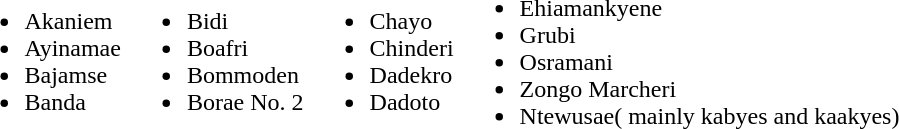<table>
<tr>
<td><br><ul><li>Akaniem</li><li>Ayinamae</li><li>Bajamse</li><li>Banda</li></ul></td>
<td><br><ul><li>Bidi</li><li>Boafri</li><li>Bommoden</li><li>Borae No. 2</li></ul></td>
<td><br><ul><li>Chayo</li><li>Chinderi</li><li>Dadekro</li><li>Dadoto</li></ul></td>
<td><br><ul><li>Ehiamankyene</li><li>Grubi</li><li>Osramani</li><li>Zongo Marcheri</li><li>Ntewusae( mainly kabyes and kaakyes)</li></ul></td>
</tr>
</table>
